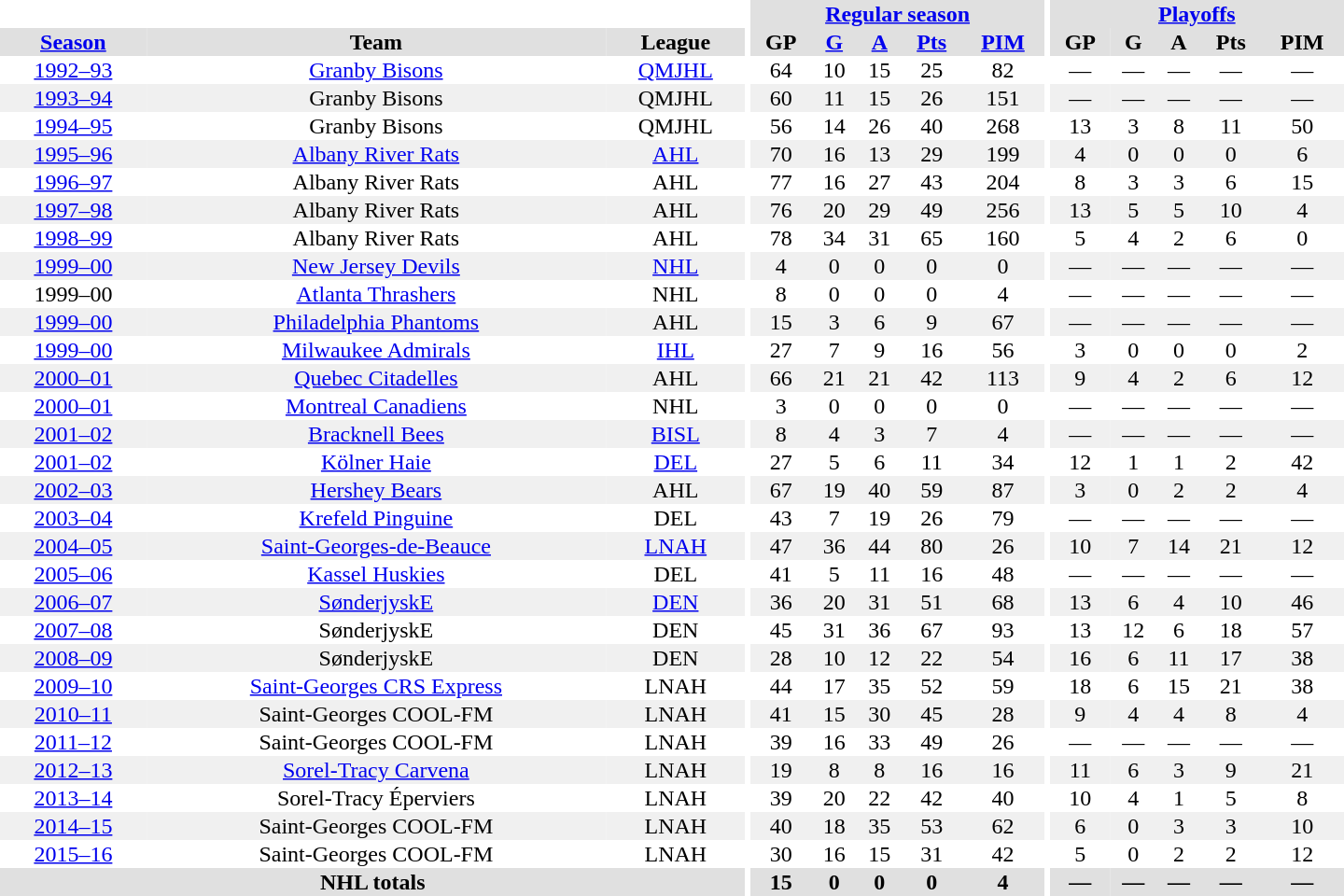<table border="0" cellpadding="1" cellspacing="0" style="text-align:center; width:60em">
<tr bgcolor="#e0e0e0">
<th colspan="3" bgcolor="#ffffff"></th>
<th rowspan="100" bgcolor="#ffffff"></th>
<th colspan="5"><a href='#'>Regular season</a></th>
<th rowspan="100" bgcolor="#ffffff"></th>
<th colspan="5"><a href='#'>Playoffs</a></th>
</tr>
<tr bgcolor="#e0e0e0">
<th><a href='#'>Season</a></th>
<th>Team</th>
<th>League</th>
<th>GP</th>
<th><a href='#'>G</a></th>
<th><a href='#'>A</a></th>
<th><a href='#'>Pts</a></th>
<th><a href='#'>PIM</a></th>
<th>GP</th>
<th>G</th>
<th>A</th>
<th>Pts</th>
<th>PIM</th>
</tr>
<tr>
<td><a href='#'>1992–93</a></td>
<td><a href='#'>Granby Bisons</a></td>
<td><a href='#'>QMJHL</a></td>
<td>64</td>
<td>10</td>
<td>15</td>
<td>25</td>
<td>82</td>
<td>—</td>
<td>—</td>
<td>—</td>
<td>—</td>
<td>—</td>
</tr>
<tr bgcolor="#f0f0f0">
<td><a href='#'>1993–94</a></td>
<td>Granby Bisons</td>
<td>QMJHL</td>
<td>60</td>
<td>11</td>
<td>15</td>
<td>26</td>
<td>151</td>
<td>—</td>
<td>—</td>
<td>—</td>
<td>—</td>
<td>—</td>
</tr>
<tr>
<td><a href='#'>1994–95</a></td>
<td>Granby Bisons</td>
<td>QMJHL</td>
<td>56</td>
<td>14</td>
<td>26</td>
<td>40</td>
<td>268</td>
<td>13</td>
<td>3</td>
<td>8</td>
<td>11</td>
<td>50</td>
</tr>
<tr bgcolor="#f0f0f0">
<td><a href='#'>1995–96</a></td>
<td><a href='#'>Albany River Rats</a></td>
<td><a href='#'>AHL</a></td>
<td>70</td>
<td>16</td>
<td>13</td>
<td>29</td>
<td>199</td>
<td>4</td>
<td>0</td>
<td>0</td>
<td>0</td>
<td>6</td>
</tr>
<tr>
<td><a href='#'>1996–97</a></td>
<td>Albany River Rats</td>
<td>AHL</td>
<td>77</td>
<td>16</td>
<td>27</td>
<td>43</td>
<td>204</td>
<td>8</td>
<td>3</td>
<td>3</td>
<td>6</td>
<td>15</td>
</tr>
<tr bgcolor="#f0f0f0">
<td><a href='#'>1997–98</a></td>
<td>Albany River Rats</td>
<td>AHL</td>
<td>76</td>
<td>20</td>
<td>29</td>
<td>49</td>
<td>256</td>
<td>13</td>
<td>5</td>
<td>5</td>
<td>10</td>
<td>4</td>
</tr>
<tr>
<td><a href='#'>1998–99</a></td>
<td>Albany River Rats</td>
<td>AHL</td>
<td>78</td>
<td>34</td>
<td>31</td>
<td>65</td>
<td>160</td>
<td>5</td>
<td>4</td>
<td>2</td>
<td>6</td>
<td>0</td>
</tr>
<tr bgcolor="#f0f0f0">
<td><a href='#'>1999–00</a></td>
<td><a href='#'>New Jersey Devils</a></td>
<td><a href='#'>NHL</a></td>
<td>4</td>
<td>0</td>
<td>0</td>
<td>0</td>
<td>0</td>
<td>—</td>
<td>—</td>
<td>—</td>
<td>—</td>
<td>—</td>
</tr>
<tr>
<td>1999–00</td>
<td><a href='#'>Atlanta Thrashers</a></td>
<td>NHL</td>
<td>8</td>
<td>0</td>
<td>0</td>
<td>0</td>
<td>4</td>
<td>—</td>
<td>—</td>
<td>—</td>
<td>—</td>
<td>—</td>
</tr>
<tr bgcolor="#f0f0f0">
<td><a href='#'>1999–00</a></td>
<td><a href='#'>Philadelphia Phantoms</a></td>
<td>AHL</td>
<td>15</td>
<td>3</td>
<td>6</td>
<td>9</td>
<td>67</td>
<td>—</td>
<td>—</td>
<td>—</td>
<td>—</td>
<td>—</td>
</tr>
<tr>
<td><a href='#'>1999–00</a></td>
<td><a href='#'>Milwaukee Admirals</a></td>
<td><a href='#'>IHL</a></td>
<td>27</td>
<td>7</td>
<td>9</td>
<td>16</td>
<td>56</td>
<td>3</td>
<td>0</td>
<td>0</td>
<td>0</td>
<td>2</td>
</tr>
<tr bgcolor="#f0f0f0">
<td><a href='#'>2000–01</a></td>
<td><a href='#'>Quebec Citadelles</a></td>
<td>AHL</td>
<td>66</td>
<td>21</td>
<td>21</td>
<td>42</td>
<td>113</td>
<td>9</td>
<td>4</td>
<td>2</td>
<td>6</td>
<td>12</td>
</tr>
<tr>
<td><a href='#'>2000–01</a></td>
<td><a href='#'>Montreal Canadiens</a></td>
<td>NHL</td>
<td>3</td>
<td>0</td>
<td>0</td>
<td>0</td>
<td>0</td>
<td>—</td>
<td>—</td>
<td>—</td>
<td>—</td>
<td>—</td>
</tr>
<tr bgcolor="#f0f0f0">
<td><a href='#'>2001–02</a></td>
<td><a href='#'>Bracknell Bees</a></td>
<td><a href='#'>BISL</a></td>
<td>8</td>
<td>4</td>
<td>3</td>
<td>7</td>
<td>4</td>
<td>—</td>
<td>—</td>
<td>—</td>
<td>—</td>
<td>—</td>
</tr>
<tr>
<td><a href='#'>2001–02</a></td>
<td><a href='#'>Kölner Haie</a></td>
<td><a href='#'>DEL</a></td>
<td>27</td>
<td>5</td>
<td>6</td>
<td>11</td>
<td>34</td>
<td>12</td>
<td>1</td>
<td>1</td>
<td>2</td>
<td>42</td>
</tr>
<tr bgcolor="#f0f0f0">
<td><a href='#'>2002–03</a></td>
<td><a href='#'>Hershey Bears</a></td>
<td>AHL</td>
<td>67</td>
<td>19</td>
<td>40</td>
<td>59</td>
<td>87</td>
<td>3</td>
<td>0</td>
<td>2</td>
<td>2</td>
<td>4</td>
</tr>
<tr>
<td><a href='#'>2003–04</a></td>
<td><a href='#'>Krefeld Pinguine</a></td>
<td>DEL</td>
<td>43</td>
<td>7</td>
<td>19</td>
<td>26</td>
<td>79</td>
<td>—</td>
<td>—</td>
<td>—</td>
<td>—</td>
<td>—</td>
</tr>
<tr bgcolor="#f0f0f0">
<td><a href='#'>2004–05</a></td>
<td><a href='#'>Saint-Georges-de-Beauce</a></td>
<td><a href='#'>LNAH</a></td>
<td>47</td>
<td>36</td>
<td>44</td>
<td>80</td>
<td>26</td>
<td>10</td>
<td>7</td>
<td>14</td>
<td>21</td>
<td>12</td>
</tr>
<tr>
<td><a href='#'>2005–06</a></td>
<td><a href='#'>Kassel Huskies</a></td>
<td>DEL</td>
<td>41</td>
<td>5</td>
<td>11</td>
<td>16</td>
<td>48</td>
<td>—</td>
<td>—</td>
<td>—</td>
<td>—</td>
<td>—</td>
</tr>
<tr bgcolor="#f0f0f0">
<td><a href='#'>2006–07</a></td>
<td><a href='#'>SønderjyskE</a></td>
<td><a href='#'>DEN</a></td>
<td>36</td>
<td>20</td>
<td>31</td>
<td>51</td>
<td>68</td>
<td>13</td>
<td>6</td>
<td>4</td>
<td>10</td>
<td>46</td>
</tr>
<tr>
<td><a href='#'>2007–08</a></td>
<td>SønderjyskE</td>
<td>DEN</td>
<td>45</td>
<td>31</td>
<td>36</td>
<td>67</td>
<td>93</td>
<td>13</td>
<td>12</td>
<td>6</td>
<td>18</td>
<td>57</td>
</tr>
<tr bgcolor="#f0f0f0">
<td><a href='#'>2008–09</a></td>
<td>SønderjyskE</td>
<td>DEN</td>
<td>28</td>
<td>10</td>
<td>12</td>
<td>22</td>
<td>54</td>
<td>16</td>
<td>6</td>
<td>11</td>
<td>17</td>
<td>38</td>
</tr>
<tr>
<td><a href='#'>2009–10</a></td>
<td><a href='#'>Saint-Georges CRS Express</a></td>
<td>LNAH</td>
<td>44</td>
<td>17</td>
<td>35</td>
<td>52</td>
<td>59</td>
<td>18</td>
<td>6</td>
<td>15</td>
<td>21</td>
<td>38</td>
</tr>
<tr bgcolor="#f0f0f0">
<td><a href='#'>2010–11</a></td>
<td>Saint-Georges COOL-FM</td>
<td>LNAH</td>
<td>41</td>
<td>15</td>
<td>30</td>
<td>45</td>
<td>28</td>
<td>9</td>
<td>4</td>
<td>4</td>
<td>8</td>
<td>4</td>
</tr>
<tr>
<td><a href='#'>2011–12</a></td>
<td>Saint-Georges COOL-FM</td>
<td>LNAH</td>
<td>39</td>
<td>16</td>
<td>33</td>
<td>49</td>
<td>26</td>
<td>—</td>
<td>—</td>
<td>—</td>
<td>—</td>
<td>—</td>
</tr>
<tr bgcolor="#f0f0f0">
<td><a href='#'>2012–13</a></td>
<td><a href='#'>Sorel-Tracy Carvena</a></td>
<td>LNAH</td>
<td>19</td>
<td>8</td>
<td>8</td>
<td>16</td>
<td>16</td>
<td>11</td>
<td>6</td>
<td>3</td>
<td>9</td>
<td>21</td>
</tr>
<tr>
<td><a href='#'>2013–14</a></td>
<td>Sorel-Tracy Éperviers</td>
<td>LNAH</td>
<td>39</td>
<td>20</td>
<td>22</td>
<td>42</td>
<td>40</td>
<td>10</td>
<td>4</td>
<td>1</td>
<td>5</td>
<td>8</td>
</tr>
<tr bgcolor="#f0f0f0">
<td><a href='#'>2014–15</a></td>
<td>Saint-Georges COOL-FM</td>
<td>LNAH</td>
<td>40</td>
<td>18</td>
<td>35</td>
<td>53</td>
<td>62</td>
<td>6</td>
<td>0</td>
<td>3</td>
<td>3</td>
<td>10</td>
</tr>
<tr>
<td><a href='#'>2015–16</a></td>
<td>Saint-Georges COOL-FM</td>
<td>LNAH</td>
<td>30</td>
<td>16</td>
<td>15</td>
<td>31</td>
<td>42</td>
<td>5</td>
<td>0</td>
<td>2</td>
<td>2</td>
<td>12</td>
</tr>
<tr bgcolor="#e0e0e0">
<th colspan="3">NHL totals</th>
<th>15</th>
<th>0</th>
<th>0</th>
<th>0</th>
<th>4</th>
<th>—</th>
<th>—</th>
<th>—</th>
<th>—</th>
<th>—</th>
</tr>
</table>
